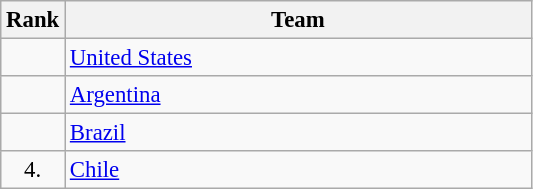<table class="wikitable" style="font-size:95%;">
<tr>
<th>Rank</th>
<th align="left" style="width: 20em">Team</th>
</tr>
<tr>
<td align="center"></td>
<td> <a href='#'>United States</a></td>
</tr>
<tr>
<td align="center"></td>
<td> <a href='#'>Argentina</a></td>
</tr>
<tr>
<td align="center"></td>
<td> <a href='#'>Brazil</a></td>
</tr>
<tr>
<td rowspan=1 align="center">4.</td>
<td> <a href='#'>Chile</a></td>
</tr>
</table>
